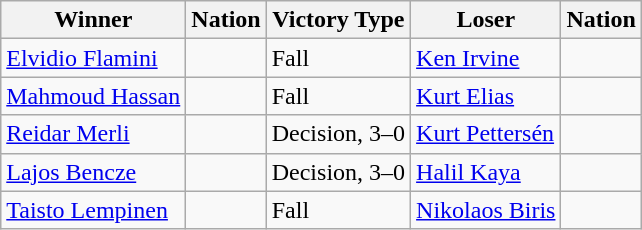<table class="wikitable sortable" style="text-align:left;">
<tr>
<th>Winner</th>
<th>Nation</th>
<th>Victory Type</th>
<th>Loser</th>
<th>Nation</th>
</tr>
<tr>
<td><a href='#'>Elvidio Flamini</a></td>
<td></td>
<td>Fall</td>
<td><a href='#'>Ken Irvine</a></td>
<td></td>
</tr>
<tr>
<td><a href='#'>Mahmoud Hassan</a></td>
<td></td>
<td>Fall</td>
<td><a href='#'>Kurt Elias</a></td>
<td></td>
</tr>
<tr>
<td><a href='#'>Reidar Merli</a></td>
<td></td>
<td>Decision, 3–0</td>
<td><a href='#'>Kurt Pettersén</a></td>
<td></td>
</tr>
<tr>
<td><a href='#'>Lajos Bencze</a></td>
<td></td>
<td>Decision, 3–0</td>
<td><a href='#'>Halil Kaya</a></td>
<td></td>
</tr>
<tr>
<td><a href='#'>Taisto Lempinen</a></td>
<td></td>
<td>Fall</td>
<td><a href='#'>Nikolaos Biris</a></td>
<td></td>
</tr>
</table>
